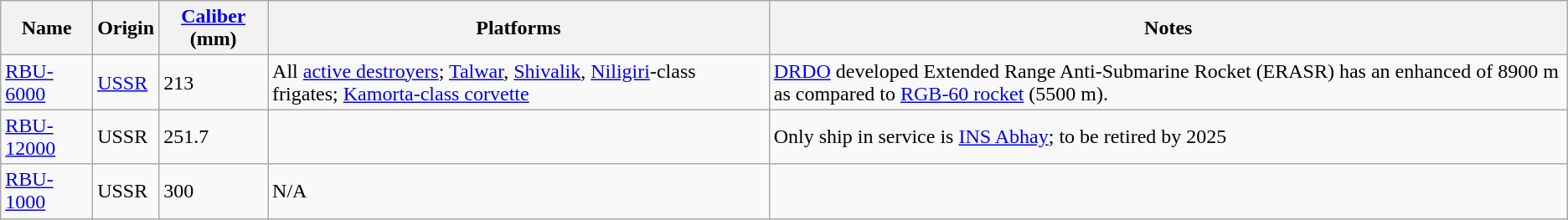<table class="wikitable">
<tr>
<th>Name</th>
<th>Origin</th>
<th><a href='#'>Caliber</a> (mm)</th>
<th>Platforms</th>
<th>Notes</th>
</tr>
<tr>
<td><a href='#'>RBU-6000</a></td>
<td><a href='#'>USSR</a></td>
<td>213</td>
<td>All <a href='#'>active destroyers</a>; <a href='#'>Talwar</a>, <a href='#'>Shivalik</a>, <a href='#'>Niligiri</a>-class frigates; <a href='#'>Kamorta-class corvette</a></td>
<td><a href='#'>DRDO</a> developed Extended Range Anti-Submarine Rocket (ERASR) has an enhanced of 8900 m as compared to <a href='#'>RGB-60 rocket</a> (5500 m).</td>
</tr>
<tr>
<td><a href='#'>RBU-12000</a></td>
<td>USSR</td>
<td>251.7</td>
<td></td>
<td>Only ship in service is <a href='#'>INS Abhay</a>; to be retired by 2025</td>
</tr>
<tr>
<td><a href='#'>RBU-1000</a></td>
<td>USSR</td>
<td>300</td>
<td>N/A</td>
<td></td>
</tr>
</table>
